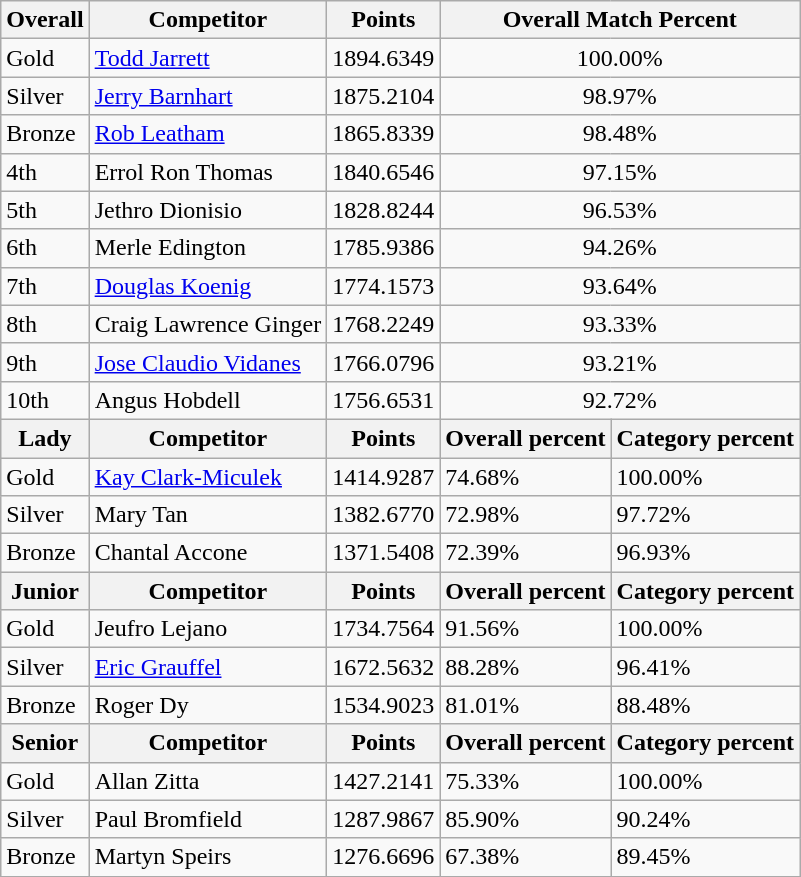<table class="wikitable sortable" style="text-align: left;">
<tr>
<th>Overall</th>
<th>Competitor</th>
<th>Points</th>
<th colspan="2">Overall Match Percent</th>
</tr>
<tr>
<td> Gold</td>
<td> <a href='#'>Todd Jarrett</a></td>
<td>1894.6349</td>
<td colspan="2" style="text-align: center;">100.00%</td>
</tr>
<tr>
<td> Silver</td>
<td> <a href='#'>Jerry Barnhart</a></td>
<td>1875.2104</td>
<td colspan="2" style="text-align: center;">98.97%</td>
</tr>
<tr>
<td> Bronze</td>
<td> <a href='#'>Rob Leatham</a></td>
<td>1865.8339</td>
<td colspan="2" style="text-align: center;">98.48%</td>
</tr>
<tr>
<td>4th</td>
<td> Errol Ron Thomas</td>
<td>1840.6546</td>
<td colspan="2" style="text-align: center;">97.15%</td>
</tr>
<tr>
<td>5th</td>
<td> Jethro Dionisio</td>
<td>1828.8244</td>
<td colspan="2" style="text-align: center;">96.53%</td>
</tr>
<tr>
<td>6th</td>
<td> Merle Edington</td>
<td>1785.9386</td>
<td colspan="2" style="text-align: center;">94.26%</td>
</tr>
<tr>
<td>7th</td>
<td> <a href='#'>Douglas Koenig</a></td>
<td>1774.1573</td>
<td colspan="2" style="text-align: center;">93.64%</td>
</tr>
<tr>
<td>8th</td>
<td> Craig Lawrence Ginger</td>
<td>1768.2249</td>
<td colspan="2" style="text-align: center;">93.33%</td>
</tr>
<tr>
<td>9th</td>
<td> <a href='#'>Jose Claudio Vidanes</a></td>
<td>1766.0796</td>
<td colspan="2" style="text-align: center;">93.21%</td>
</tr>
<tr>
<td>10th</td>
<td> Angus Hobdell</td>
<td>1756.6531</td>
<td colspan="2" style="text-align: center;">92.72%</td>
</tr>
<tr>
<th>Lady</th>
<th>Competitor</th>
<th>Points</th>
<th>Overall percent</th>
<th>Category percent</th>
</tr>
<tr>
<td> Gold</td>
<td> <a href='#'>Kay Clark-Miculek</a></td>
<td>1414.9287</td>
<td>74.68%</td>
<td>100.00%</td>
</tr>
<tr>
<td> Silver</td>
<td> Mary Tan</td>
<td>1382.6770</td>
<td>72.98%</td>
<td>97.72%</td>
</tr>
<tr>
<td> Bronze</td>
<td> Chantal Accone</td>
<td>1371.5408</td>
<td>72.39%</td>
<td>96.93%</td>
</tr>
<tr>
<th>Junior</th>
<th>Competitor</th>
<th>Points</th>
<th>Overall percent</th>
<th>Category percent</th>
</tr>
<tr>
<td> Gold</td>
<td> Jeufro Lejano</td>
<td>1734.7564</td>
<td>91.56%</td>
<td>100.00%</td>
</tr>
<tr>
<td> Silver</td>
<td> <a href='#'>Eric Grauffel</a></td>
<td>1672.5632</td>
<td>88.28%</td>
<td>96.41%</td>
</tr>
<tr>
<td> Bronze</td>
<td> Roger Dy</td>
<td>1534.9023</td>
<td>81.01%</td>
<td>88.48%</td>
</tr>
<tr>
<th>Senior</th>
<th>Competitor</th>
<th>Points</th>
<th>Overall percent</th>
<th>Category percent</th>
</tr>
<tr>
<td> Gold</td>
<td> Allan Zitta</td>
<td>1427.2141</td>
<td>75.33%</td>
<td>100.00%</td>
</tr>
<tr>
<td> Silver</td>
<td> Paul Bromfield</td>
<td>1287.9867</td>
<td>85.90%</td>
<td>90.24%</td>
</tr>
<tr>
<td> Bronze</td>
<td> Martyn Speirs</td>
<td>1276.6696</td>
<td>67.38%</td>
<td>89.45%</td>
</tr>
<tr>
</tr>
</table>
